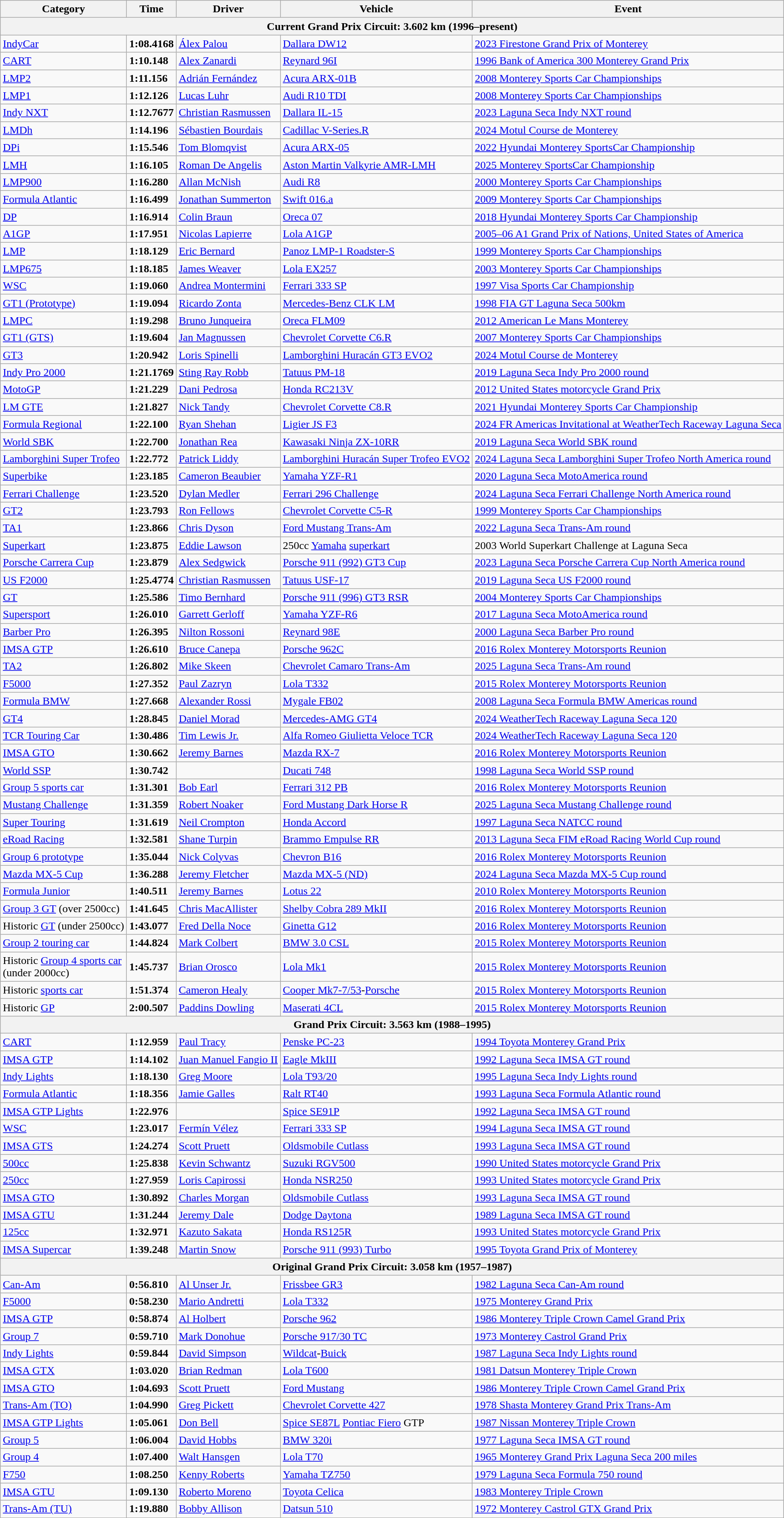<table class="wikitable">
<tr>
<th>Category</th>
<th>Time</th>
<th>Driver</th>
<th>Vehicle</th>
<th>Event</th>
</tr>
<tr>
<th colspan=5>Current Grand Prix Circuit: 3.602 km (1996–present)</th>
</tr>
<tr>
<td><a href='#'>IndyCar</a></td>
<td><strong>1:08.4168</strong></td>
<td><a href='#'>Álex Palou</a></td>
<td><a href='#'>Dallara DW12</a></td>
<td><a href='#'>2023 Firestone Grand Prix of Monterey</a></td>
</tr>
<tr>
<td><a href='#'>CART</a></td>
<td><strong>1:10.148</strong></td>
<td><a href='#'>Alex Zanardi</a></td>
<td><a href='#'>Reynard 96I</a></td>
<td><a href='#'>1996 Bank of America 300 Monterey Grand Prix</a></td>
</tr>
<tr>
<td><a href='#'>LMP2</a></td>
<td><strong>1:11.156</strong></td>
<td><a href='#'>Adrián Fernández</a></td>
<td><a href='#'>Acura ARX-01B</a></td>
<td><a href='#'>2008 Monterey Sports Car Championships</a></td>
</tr>
<tr>
<td><a href='#'>LMP1</a></td>
<td><strong>1:12.126</strong></td>
<td><a href='#'>Lucas Luhr</a></td>
<td><a href='#'>Audi R10 TDI</a></td>
<td><a href='#'>2008 Monterey Sports Car Championships</a></td>
</tr>
<tr>
<td><a href='#'>Indy NXT</a></td>
<td><strong>1:12.7677</strong></td>
<td><a href='#'>Christian Rasmussen</a></td>
<td><a href='#'>Dallara IL-15</a></td>
<td><a href='#'>2023 Laguna Seca Indy NXT round</a></td>
</tr>
<tr>
<td><a href='#'>LMDh</a></td>
<td><strong>1:14.196</strong></td>
<td><a href='#'>Sébastien Bourdais</a></td>
<td><a href='#'>Cadillac V-Series.R</a></td>
<td><a href='#'>2024 Motul Course de Monterey</a></td>
</tr>
<tr>
<td><a href='#'>DPi</a></td>
<td><strong>1:15.546</strong></td>
<td><a href='#'>Tom Blomqvist</a></td>
<td><a href='#'>Acura ARX-05</a></td>
<td><a href='#'>2022 Hyundai Monterey SportsCar Championship</a></td>
</tr>
<tr>
<td><a href='#'>LMH</a></td>
<td><strong>1:16.105</strong></td>
<td><a href='#'>Roman De Angelis</a></td>
<td><a href='#'>Aston Martin Valkyrie AMR-LMH</a></td>
<td><a href='#'>2025 Monterey SportsCar Championship</a></td>
</tr>
<tr>
<td><a href='#'>LMP900</a></td>
<td><strong>1:16.280</strong></td>
<td><a href='#'>Allan McNish</a></td>
<td><a href='#'>Audi R8</a></td>
<td><a href='#'>2000 Monterey Sports Car Championships</a></td>
</tr>
<tr>
<td><a href='#'>Formula Atlantic</a></td>
<td><strong>1:16.499</strong></td>
<td><a href='#'>Jonathan Summerton</a></td>
<td><a href='#'>Swift 016.a</a></td>
<td><a href='#'>2009 Monterey Sports Car Championships</a></td>
</tr>
<tr>
<td><a href='#'>DP</a></td>
<td><strong>1:16.914</strong></td>
<td><a href='#'>Colin Braun</a></td>
<td><a href='#'>Oreca 07</a></td>
<td><a href='#'>2018 Hyundai Monterey Sports Car Championship</a></td>
</tr>
<tr>
<td><a href='#'>A1GP</a></td>
<td><strong>1:17.951</strong></td>
<td><a href='#'>Nicolas Lapierre</a></td>
<td><a href='#'>Lola A1GP</a></td>
<td><a href='#'>2005–06 A1 Grand Prix of Nations, United States of America</a></td>
</tr>
<tr>
<td><a href='#'>LMP</a></td>
<td><strong>1:18.129</strong></td>
<td><a href='#'>Eric Bernard</a></td>
<td><a href='#'>Panoz LMP-1 Roadster-S</a></td>
<td><a href='#'>1999 Monterey Sports Car Championships</a></td>
</tr>
<tr>
<td><a href='#'>LMP675</a></td>
<td><strong>1:18.185</strong></td>
<td><a href='#'>James Weaver</a></td>
<td><a href='#'>Lola EX257</a></td>
<td><a href='#'>2003 Monterey Sports Car Championships</a></td>
</tr>
<tr>
<td><a href='#'>WSC</a></td>
<td><strong>1:19.060</strong></td>
<td><a href='#'>Andrea Montermini</a></td>
<td><a href='#'>Ferrari 333 SP</a></td>
<td><a href='#'>1997 Visa Sports Car Championship</a></td>
</tr>
<tr>
<td><a href='#'>GT1 (Prototype)</a></td>
<td><strong>1:19.094</strong></td>
<td><a href='#'>Ricardo Zonta</a></td>
<td><a href='#'>Mercedes-Benz CLK LM</a></td>
<td><a href='#'>1998 FIA GT Laguna Seca 500km</a></td>
</tr>
<tr>
<td><a href='#'>LMPC</a></td>
<td><strong>1:19.298</strong></td>
<td><a href='#'>Bruno Junqueira</a></td>
<td><a href='#'>Oreca FLM09</a></td>
<td><a href='#'>2012 American Le Mans Monterey</a></td>
</tr>
<tr>
<td><a href='#'>GT1 (GTS)</a></td>
<td><strong>1:19.604</strong></td>
<td><a href='#'>Jan Magnussen</a></td>
<td><a href='#'>Chevrolet Corvette C6.R</a></td>
<td><a href='#'>2007 Monterey Sports Car Championships</a></td>
</tr>
<tr>
<td><a href='#'>GT3</a></td>
<td><strong>1:20.942</strong></td>
<td><a href='#'>Loris Spinelli</a></td>
<td><a href='#'>Lamborghini Huracán GT3 EVO2</a></td>
<td><a href='#'>2024 Motul Course de Monterey</a></td>
</tr>
<tr>
<td><a href='#'>Indy Pro 2000</a></td>
<td><strong>1:21.1769</strong></td>
<td><a href='#'>Sting Ray Robb</a></td>
<td><a href='#'>Tatuus PM-18</a></td>
<td><a href='#'>2019 Laguna Seca Indy Pro 2000 round</a></td>
</tr>
<tr>
<td><a href='#'>MotoGP</a></td>
<td><strong>1:21.229</strong></td>
<td><a href='#'>Dani Pedrosa</a></td>
<td><a href='#'>Honda RC213V</a></td>
<td><a href='#'>2012 United States motorcycle Grand Prix</a></td>
</tr>
<tr>
<td><a href='#'>LM GTE</a></td>
<td><strong>1:21.827</strong></td>
<td><a href='#'>Nick Tandy</a></td>
<td><a href='#'>Chevrolet Corvette C8.R</a></td>
<td><a href='#'>2021 Hyundai Monterey Sports Car Championship</a></td>
</tr>
<tr>
<td><a href='#'>Formula Regional</a></td>
<td><strong>1:22.100</strong></td>
<td><a href='#'>Ryan Shehan</a></td>
<td><a href='#'>Ligier JS F3</a></td>
<td><a href='#'>2024 FR Americas Invitational at WeatherTech Raceway Laguna Seca</a></td>
</tr>
<tr>
<td><a href='#'>World SBK</a></td>
<td><strong>1:22.700</strong></td>
<td><a href='#'>Jonathan Rea</a></td>
<td><a href='#'>Kawasaki Ninja ZX-10RR</a></td>
<td><a href='#'>2019 Laguna Seca World SBK round</a></td>
</tr>
<tr>
<td><a href='#'>Lamborghini Super Trofeo</a></td>
<td><strong>1:22.772</strong></td>
<td><a href='#'>Patrick Liddy</a></td>
<td><a href='#'>Lamborghini Huracán Super Trofeo EVO2</a></td>
<td><a href='#'>2024 Laguna Seca Lamborghini Super Trofeo North America round</a></td>
</tr>
<tr>
<td><a href='#'>Superbike</a></td>
<td><strong>1:23.185</strong></td>
<td><a href='#'>Cameron Beaubier</a></td>
<td><a href='#'>Yamaha YZF-R1</a></td>
<td><a href='#'>2020 Laguna Seca MotoAmerica round</a></td>
</tr>
<tr>
<td><a href='#'>Ferrari Challenge</a></td>
<td><strong>1:23.520</strong></td>
<td><a href='#'>Dylan Medler</a></td>
<td><a href='#'>Ferrari 296 Challenge</a></td>
<td><a href='#'>2024 Laguna Seca Ferrari Challenge North America round</a></td>
</tr>
<tr>
<td><a href='#'>GT2</a></td>
<td><strong>1:23.793</strong></td>
<td><a href='#'>Ron Fellows</a></td>
<td><a href='#'>Chevrolet Corvette C5-R</a></td>
<td><a href='#'>1999 Monterey Sports Car Championships</a></td>
</tr>
<tr>
<td><a href='#'>TA1</a></td>
<td><strong>1:23.866</strong></td>
<td><a href='#'>Chris Dyson</a></td>
<td><a href='#'>Ford Mustang Trans-Am</a></td>
<td><a href='#'>2022 Laguna Seca Trans-Am round</a></td>
</tr>
<tr>
<td><a href='#'>Superkart</a></td>
<td><strong>1:23.875</strong></td>
<td><a href='#'>Eddie Lawson</a></td>
<td>250cc <a href='#'>Yamaha</a> <a href='#'>superkart</a></td>
<td>2003 World Superkart Challenge at Laguna Seca</td>
</tr>
<tr>
<td><a href='#'>Porsche Carrera Cup</a></td>
<td><strong>1:23.879</strong></td>
<td><a href='#'>Alex Sedgwick</a></td>
<td><a href='#'>Porsche 911 (992) GT3 Cup</a></td>
<td><a href='#'>2023 Laguna Seca Porsche Carrera Cup North America round</a></td>
</tr>
<tr>
<td><a href='#'>US F2000</a></td>
<td><strong>1:25.4774</strong></td>
<td><a href='#'>Christian Rasmussen</a></td>
<td><a href='#'>Tatuus USF-17</a></td>
<td><a href='#'>2019 Laguna Seca US F2000 round</a></td>
</tr>
<tr>
<td><a href='#'>GT</a></td>
<td><strong>1:25.586</strong></td>
<td><a href='#'>Timo Bernhard</a></td>
<td><a href='#'>Porsche 911 (996) GT3 RSR</a></td>
<td><a href='#'>2004 Monterey Sports Car Championships</a></td>
</tr>
<tr>
<td><a href='#'>Supersport</a></td>
<td><strong>1:26.010</strong></td>
<td><a href='#'>Garrett Gerloff</a></td>
<td><a href='#'>Yamaha YZF-R6</a></td>
<td><a href='#'>2017 Laguna Seca MotoAmerica round</a></td>
</tr>
<tr>
<td><a href='#'>Barber Pro</a></td>
<td><strong>1:26.395</strong></td>
<td><a href='#'>Nilton Rossoni</a></td>
<td><a href='#'>Reynard 98E</a></td>
<td><a href='#'>2000 Laguna Seca Barber Pro round</a></td>
</tr>
<tr>
<td><a href='#'>IMSA GTP</a></td>
<td><strong>1:26.610</strong></td>
<td><a href='#'>Bruce Canepa</a></td>
<td><a href='#'>Porsche 962C</a></td>
<td><a href='#'>2016 Rolex Monterey Motorsports Reunion</a></td>
</tr>
<tr>
<td><a href='#'>TA2</a></td>
<td><strong>1:26.802</strong></td>
<td><a href='#'>Mike Skeen</a></td>
<td><a href='#'>Chevrolet Camaro Trans-Am</a></td>
<td><a href='#'>2025 Laguna Seca Trans-Am round</a></td>
</tr>
<tr>
<td><a href='#'>F5000</a></td>
<td><strong>1:27.352</strong></td>
<td><a href='#'>Paul Zazryn</a></td>
<td><a href='#'>Lola T332</a></td>
<td><a href='#'>2015 Rolex Monterey Motorsports Reunion</a></td>
</tr>
<tr>
<td><a href='#'>Formula BMW</a></td>
<td><strong>1:27.668</strong></td>
<td><a href='#'>Alexander Rossi</a></td>
<td><a href='#'>Mygale FB02</a></td>
<td><a href='#'>2008 Laguna Seca Formula BMW Americas round</a></td>
</tr>
<tr>
<td><a href='#'>GT4</a></td>
<td><strong>1:28.845</strong></td>
<td><a href='#'>Daniel Morad</a></td>
<td><a href='#'>Mercedes-AMG GT4</a></td>
<td><a href='#'>2024 WeatherTech Raceway Laguna Seca 120</a></td>
</tr>
<tr>
<td><a href='#'>TCR Touring Car</a></td>
<td><strong>1:30.486</strong></td>
<td><a href='#'>Tim Lewis Jr.</a></td>
<td><a href='#'>Alfa Romeo Giulietta Veloce TCR</a></td>
<td><a href='#'>2024 WeatherTech Raceway Laguna Seca 120</a></td>
</tr>
<tr>
<td><a href='#'>IMSA GTO</a></td>
<td><strong>1:30.662</strong></td>
<td><a href='#'>Jeremy Barnes</a></td>
<td><a href='#'>Mazda RX-7</a></td>
<td><a href='#'>2016 Rolex Monterey Motorsports Reunion</a></td>
</tr>
<tr>
<td><a href='#'>World SSP</a></td>
<td><strong>1:30.742</strong></td>
<td></td>
<td><a href='#'>Ducati 748</a></td>
<td><a href='#'>1998 Laguna Seca World SSP round</a></td>
</tr>
<tr>
<td><a href='#'>Group 5 sports car</a></td>
<td><strong>1:31.301</strong></td>
<td><a href='#'>Bob Earl</a></td>
<td><a href='#'>Ferrari 312 PB</a></td>
<td><a href='#'>2016 Rolex Monterey Motorsports Reunion</a></td>
</tr>
<tr>
<td><a href='#'>Mustang Challenge</a></td>
<td><strong>1:31.359</strong></td>
<td><a href='#'>Robert Noaker</a></td>
<td><a href='#'>Ford Mustang Dark Horse R</a></td>
<td><a href='#'>2025 Laguna Seca Mustang Challenge round</a></td>
</tr>
<tr>
<td><a href='#'>Super Touring</a></td>
<td><strong>1:31.619</strong></td>
<td><a href='#'>Neil Crompton</a></td>
<td><a href='#'>Honda Accord</a></td>
<td><a href='#'>1997 Laguna Seca NATCC round</a></td>
</tr>
<tr>
<td><a href='#'>eRoad Racing</a></td>
<td><strong>1:32.581</strong></td>
<td><a href='#'>Shane Turpin</a></td>
<td><a href='#'>Brammo Empulse RR</a></td>
<td><a href='#'>2013 Laguna Seca FIM eRoad Racing World Cup round</a></td>
</tr>
<tr>
<td><a href='#'>Group 6 prototype</a></td>
<td><strong>1:35.044</strong></td>
<td><a href='#'>Nick Colyvas</a></td>
<td><a href='#'>Chevron B16</a></td>
<td><a href='#'>2016 Rolex Monterey Motorsports Reunion</a></td>
</tr>
<tr>
<td><a href='#'>Mazda MX-5 Cup</a></td>
<td><strong>1:36.288</strong></td>
<td><a href='#'>Jeremy Fletcher</a></td>
<td><a href='#'>Mazda MX-5 (ND)</a></td>
<td><a href='#'>2024 Laguna Seca Mazda MX-5 Cup round</a></td>
</tr>
<tr>
<td><a href='#'>Formula Junior</a></td>
<td><strong>1:40.511</strong></td>
<td><a href='#'>Jeremy Barnes</a></td>
<td><a href='#'>Lotus 22</a></td>
<td><a href='#'>2010 Rolex Monterey Motorsports Reunion</a></td>
</tr>
<tr>
<td><a href='#'>Group 3 GT</a> (over 2500cc)</td>
<td><strong>1:41.645</strong></td>
<td><a href='#'>Chris MacAllister</a></td>
<td><a href='#'>Shelby Cobra 289 MkII</a></td>
<td><a href='#'>2016 Rolex Monterey Motorsports Reunion</a></td>
</tr>
<tr>
<td>Historic <a href='#'>GT</a> (under 2500cc)</td>
<td><strong>1:43.077</strong></td>
<td><a href='#'>Fred Della Noce</a></td>
<td><a href='#'>Ginetta G12</a></td>
<td><a href='#'>2016 Rolex Monterey Motorsports Reunion</a></td>
</tr>
<tr>
<td><a href='#'>Group 2 touring car</a></td>
<td><strong>1:44.824</strong></td>
<td><a href='#'>Mark Colbert</a></td>
<td><a href='#'>BMW 3.0 CSL</a></td>
<td><a href='#'>2015 Rolex Monterey Motorsports Reunion</a></td>
</tr>
<tr>
<td>Historic <a href='#'>Group 4 sports car</a><br>(under 2000cc)</td>
<td><strong>1:45.737</strong></td>
<td><a href='#'>Brian Orosco</a></td>
<td><a href='#'>Lola Mk1</a></td>
<td><a href='#'>2015 Rolex Monterey Motorsports Reunion</a></td>
</tr>
<tr>
<td>Historic <a href='#'>sports car</a></td>
<td><strong>1:51.374</strong></td>
<td><a href='#'>Cameron Healy</a></td>
<td><a href='#'>Cooper Mk7-7/53</a>-<a href='#'>Porsche</a></td>
<td><a href='#'>2015 Rolex Monterey Motorsports Reunion</a></td>
</tr>
<tr>
<td>Historic <a href='#'>GP</a></td>
<td><strong>2:00.507</strong></td>
<td><a href='#'>Paddins Dowling</a></td>
<td><a href='#'>Maserati 4CL</a></td>
<td><a href='#'>2015 Rolex Monterey Motorsports Reunion</a></td>
</tr>
<tr>
<th colspan=5>Grand Prix Circuit: 3.563 km (1988–1995)</th>
</tr>
<tr>
<td><a href='#'>CART</a></td>
<td><strong>1:12.959</strong></td>
<td><a href='#'>Paul Tracy</a></td>
<td><a href='#'>Penske PC-23</a></td>
<td><a href='#'>1994 Toyota Monterey Grand Prix</a></td>
</tr>
<tr>
<td><a href='#'>IMSA GTP</a></td>
<td><strong>1:14.102</strong></td>
<td><a href='#'>Juan Manuel Fangio II</a></td>
<td><a href='#'>Eagle MkIII</a></td>
<td><a href='#'>1992 Laguna Seca IMSA GT round</a></td>
</tr>
<tr>
<td><a href='#'>Indy Lights</a></td>
<td><strong>1:18.130</strong></td>
<td><a href='#'>Greg Moore</a></td>
<td><a href='#'>Lola T93/20</a></td>
<td><a href='#'>1995 Laguna Seca Indy Lights round</a></td>
</tr>
<tr>
<td><a href='#'>Formula Atlantic</a></td>
<td><strong>1:18.356</strong></td>
<td><a href='#'>Jamie Galles</a></td>
<td><a href='#'>Ralt RT40</a></td>
<td><a href='#'>1993 Laguna Seca Formula Atlantic round</a></td>
</tr>
<tr>
<td><a href='#'>IMSA GTP Lights</a></td>
<td><strong>1:22.976</strong></td>
<td></td>
<td><a href='#'>Spice SE91P</a></td>
<td><a href='#'>1992 Laguna Seca IMSA GT round</a></td>
</tr>
<tr>
<td><a href='#'>WSC</a></td>
<td><strong>1:23.017</strong></td>
<td><a href='#'>Fermín Vélez</a></td>
<td><a href='#'>Ferrari 333 SP</a></td>
<td><a href='#'>1994 Laguna Seca IMSA GT round</a></td>
</tr>
<tr>
<td><a href='#'>IMSA GTS</a></td>
<td><strong>1:24.274</strong></td>
<td><a href='#'>Scott Pruett</a></td>
<td><a href='#'>Oldsmobile Cutlass</a></td>
<td><a href='#'>1993 Laguna Seca IMSA GT round</a></td>
</tr>
<tr>
<td><a href='#'>500cc</a></td>
<td><strong>1:25.838</strong></td>
<td><a href='#'>Kevin Schwantz</a></td>
<td><a href='#'>Suzuki RGV500</a></td>
<td><a href='#'>1990 United States motorcycle Grand Prix</a></td>
</tr>
<tr>
<td><a href='#'>250cc</a></td>
<td><strong>1:27.959</strong></td>
<td><a href='#'>Loris Capirossi</a></td>
<td><a href='#'>Honda NSR250</a></td>
<td><a href='#'>1993 United States motorcycle Grand Prix</a></td>
</tr>
<tr>
<td><a href='#'>IMSA GTO</a></td>
<td><strong>1:30.892</strong></td>
<td><a href='#'>Charles Morgan</a></td>
<td><a href='#'>Oldsmobile Cutlass</a></td>
<td><a href='#'>1993 Laguna Seca IMSA GT round</a></td>
</tr>
<tr>
<td><a href='#'>IMSA GTU</a></td>
<td><strong>1:31.244</strong></td>
<td><a href='#'>Jeremy Dale</a></td>
<td><a href='#'>Dodge Daytona</a></td>
<td><a href='#'>1989 Laguna Seca IMSA GT round</a></td>
</tr>
<tr>
<td><a href='#'>125cc</a></td>
<td><strong>1:32.971</strong></td>
<td><a href='#'>Kazuto Sakata</a></td>
<td><a href='#'>Honda RS125R</a></td>
<td><a href='#'>1993 United States motorcycle Grand Prix</a></td>
</tr>
<tr>
<td><a href='#'>IMSA Supercar</a></td>
<td><strong>1:39.248</strong></td>
<td><a href='#'>Martin Snow</a></td>
<td><a href='#'>Porsche 911 (993) Turbo</a></td>
<td><a href='#'>1995 Toyota Grand Prix of Monterey</a></td>
</tr>
<tr>
<th colspan=5>Original Grand Prix Circuit: 3.058 km (1957–1987)</th>
</tr>
<tr>
<td><a href='#'>Can-Am</a></td>
<td><strong>0:56.810</strong></td>
<td><a href='#'>Al Unser Jr.</a></td>
<td><a href='#'>Frissbee GR3</a></td>
<td><a href='#'>1982 Laguna Seca Can-Am round</a></td>
</tr>
<tr>
<td><a href='#'>F5000</a></td>
<td><strong>0:58.230</strong></td>
<td><a href='#'>Mario Andretti</a></td>
<td><a href='#'>Lola T332</a></td>
<td><a href='#'>1975 Monterey Grand Prix</a></td>
</tr>
<tr>
<td><a href='#'>IMSA GTP</a></td>
<td><strong>0:58.874</strong></td>
<td><a href='#'>Al Holbert</a></td>
<td><a href='#'>Porsche 962</a></td>
<td><a href='#'>1986 Monterey Triple Crown Camel Grand Prix</a></td>
</tr>
<tr>
<td><a href='#'>Group 7</a></td>
<td><strong>0:59.710</strong></td>
<td><a href='#'>Mark Donohue</a></td>
<td><a href='#'>Porsche 917/30 TC</a></td>
<td><a href='#'>1973 Monterey Castrol Grand Prix</a></td>
</tr>
<tr>
<td><a href='#'>Indy Lights</a></td>
<td><strong>0:59.844</strong></td>
<td><a href='#'>David Simpson</a></td>
<td><a href='#'>Wildcat</a>-<a href='#'>Buick</a></td>
<td><a href='#'>1987 Laguna Seca Indy Lights round</a></td>
</tr>
<tr>
<td><a href='#'>IMSA GTX</a></td>
<td><strong>1:03.020</strong></td>
<td><a href='#'>Brian Redman</a></td>
<td><a href='#'>Lola T600</a></td>
<td><a href='#'>1981 Datsun Monterey Triple Crown</a></td>
</tr>
<tr>
<td><a href='#'>IMSA GTO</a></td>
<td><strong>1:04.693</strong></td>
<td><a href='#'>Scott Pruett</a></td>
<td><a href='#'>Ford Mustang</a></td>
<td><a href='#'>1986 Monterey Triple Crown Camel Grand Prix</a></td>
</tr>
<tr>
<td><a href='#'>Trans-Am (TO)</a></td>
<td><strong>1:04.990</strong></td>
<td><a href='#'>Greg Pickett</a></td>
<td><a href='#'>Chevrolet Corvette 427</a></td>
<td><a href='#'>1978 Shasta Monterey Grand Prix Trans-Am</a></td>
</tr>
<tr>
<td><a href='#'>IMSA GTP Lights</a></td>
<td><strong>1:05.061</strong></td>
<td><a href='#'>Don Bell</a></td>
<td><a href='#'>Spice SE87L</a> <a href='#'>Pontiac Fiero</a> GTP</td>
<td><a href='#'>1987 Nissan Monterey Triple Crown</a></td>
</tr>
<tr>
<td><a href='#'>Group 5</a></td>
<td><strong>1:06.004</strong></td>
<td><a href='#'>David Hobbs</a></td>
<td><a href='#'>BMW 320i</a></td>
<td><a href='#'>1977 Laguna Seca IMSA GT round</a></td>
</tr>
<tr>
<td><a href='#'>Group 4</a></td>
<td><strong>1:07.400</strong></td>
<td><a href='#'>Walt Hansgen</a></td>
<td><a href='#'>Lola T70</a></td>
<td><a href='#'>1965 Monterey Grand Prix Laguna Seca 200 miles</a></td>
</tr>
<tr>
<td><a href='#'>F750</a></td>
<td><strong>1:08.250</strong></td>
<td><a href='#'>Kenny Roberts</a></td>
<td><a href='#'>Yamaha TZ750</a></td>
<td><a href='#'>1979 Laguna Seca Formula 750 round</a></td>
</tr>
<tr>
<td><a href='#'>IMSA GTU</a></td>
<td><strong>1:09.130</strong></td>
<td><a href='#'>Roberto Moreno</a></td>
<td><a href='#'>Toyota Celica</a></td>
<td><a href='#'>1983 Monterey Triple Crown</a></td>
</tr>
<tr>
<td><a href='#'>Trans-Am (TU)</a></td>
<td><strong>1:19.880</strong></td>
<td><a href='#'>Bobby Allison</a></td>
<td><a href='#'>Datsun 510</a></td>
<td><a href='#'>1972 Monterey Castrol GTX Grand Prix</a></td>
</tr>
<tr>
</tr>
</table>
